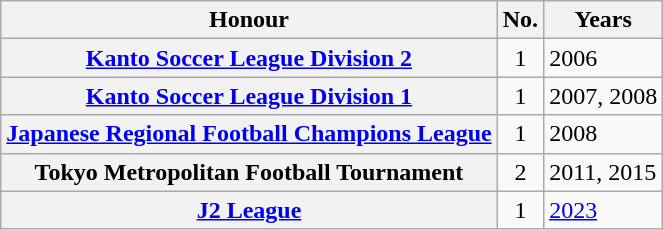<table class="wikitable plainrowheaders">
<tr>
<th scope=col>Honour</th>
<th scope=col>No.</th>
<th scope=col>Years</th>
</tr>
<tr>
<th scope=row><a href='#'>Kanto Soccer League Division 2</a></th>
<td align="center">1</td>
<td>2006</td>
</tr>
<tr>
<th scope=row><a href='#'>Kanto Soccer League Division 1</a></th>
<td align="center">1</td>
<td>2007, 2008</td>
</tr>
<tr>
<th scope=row><a href='#'>Japanese Regional Football Champions League</a></th>
<td align="center">1</td>
<td>2008</td>
</tr>
<tr>
<th scope=row>Tokyo Metropolitan Football Tournament</th>
<td align="center">2</td>
<td>2011, 2015</td>
</tr>
<tr>
<th scope=row><a href='#'>J2 League</a></th>
<td align="center">1</td>
<td><a href='#'>2023</a></td>
</tr>
</table>
